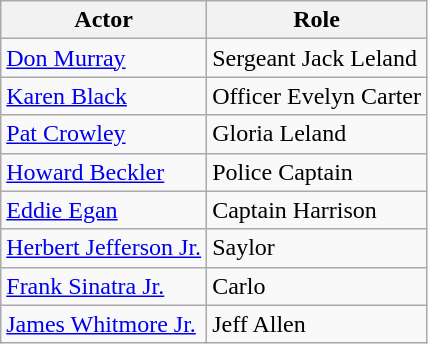<table class="wikitable">
<tr>
<th>Actor</th>
<th>Role</th>
</tr>
<tr>
<td><a href='#'>Don Murray</a></td>
<td>Sergeant Jack Leland</td>
</tr>
<tr>
<td><a href='#'>Karen Black</a></td>
<td>Officer Evelyn Carter</td>
</tr>
<tr>
<td><a href='#'>Pat Crowley</a></td>
<td>Gloria Leland</td>
</tr>
<tr>
<td><a href='#'>Howard Beckler</a></td>
<td>Police Captain</td>
</tr>
<tr>
<td><a href='#'>Eddie Egan</a></td>
<td>Captain Harrison</td>
</tr>
<tr>
<td><a href='#'>Herbert Jefferson Jr.</a></td>
<td>Saylor</td>
</tr>
<tr>
<td><a href='#'>Frank Sinatra Jr.</a></td>
<td>Carlo</td>
</tr>
<tr>
<td><a href='#'>James Whitmore Jr.</a></td>
<td>Jeff Allen</td>
</tr>
</table>
